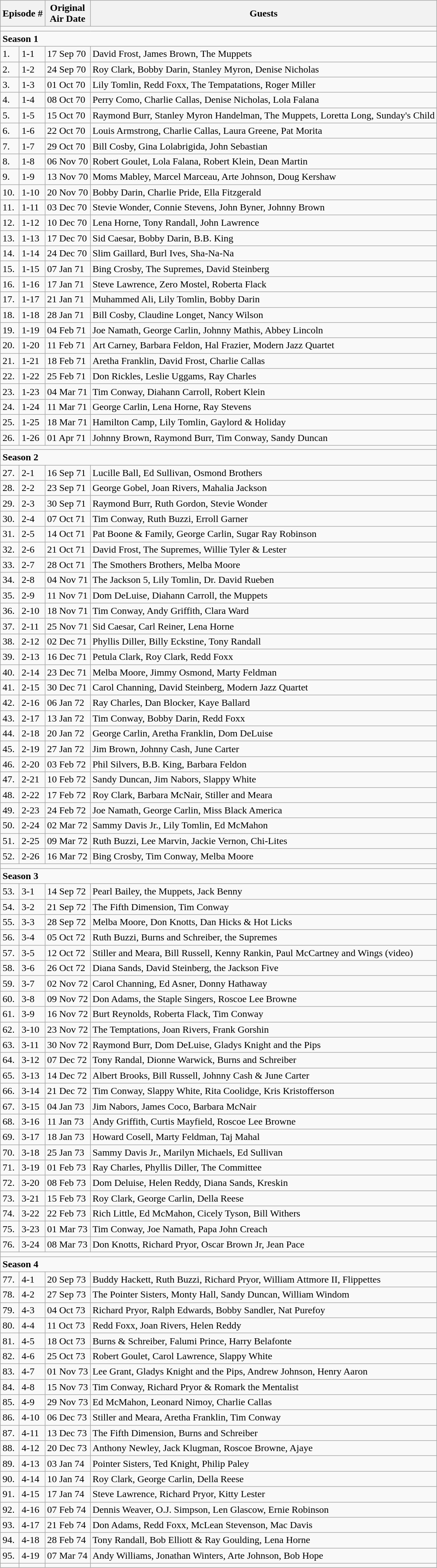<table class="wikitable">
<tr>
<th colspan="2">Episode #</th>
<th>Original<br>Air Date</th>
<th>Guests</th>
</tr>
<tr>
<td colspan="4"></td>
</tr>
<tr>
<td colspan="4"><strong>Season 1</strong></td>
</tr>
<tr>
<td>1.</td>
<td>1-1</td>
<td>17 Sep 70</td>
<td>David Frost, James Brown, The Muppets</td>
</tr>
<tr>
<td>2.</td>
<td>1-2</td>
<td>24 Sep 70</td>
<td>Roy Clark, Bobby Darin, Stanley Myron, Denise Nicholas</td>
</tr>
<tr>
<td>3.</td>
<td>1-3</td>
<td>01 Oct 70</td>
<td>Lily Tomlin, Redd Foxx, The Tempatations, Roger Miller</td>
</tr>
<tr>
<td>4.</td>
<td>1-4</td>
<td>08 Oct 70</td>
<td>Perry Como, Charlie Callas, Denise Nicholas, Lola Falana</td>
</tr>
<tr>
<td>5.</td>
<td>1-5</td>
<td>15 Oct 70</td>
<td>Raymond Burr, Stanley Myron Handelman, The Muppets, Loretta Long, Sunday's Child</td>
</tr>
<tr>
<td>6.</td>
<td>1-6</td>
<td>22 Oct 70</td>
<td>Louis Armstrong, Charlie Callas, Laura Greene, Pat Morita</td>
</tr>
<tr>
<td>7.</td>
<td>1-7</td>
<td>29 Oct 70</td>
<td>Bill Cosby, Gina Lolabrigida, John Sebastian</td>
</tr>
<tr>
<td>8.</td>
<td>1-8</td>
<td>06 Nov 70</td>
<td>Robert Goulet, Lola Falana, Robert Klein, Dean Martin</td>
</tr>
<tr>
<td>9.</td>
<td>1-9</td>
<td>13 Nov 70</td>
<td>Moms Mabley, Marcel Marceau, Arte Johnson, Doug Kershaw</td>
</tr>
<tr>
<td>10.</td>
<td>1-10</td>
<td>20 Nov 70</td>
<td>Bobby Darin, Charlie Pride, Ella Fitzgerald</td>
</tr>
<tr>
<td>11.</td>
<td>1-11</td>
<td>03 Dec 70</td>
<td>Stevie Wonder, Connie Stevens, John Byner, Johnny Brown</td>
</tr>
<tr>
<td>12.</td>
<td>1-12</td>
<td>10 Dec 70</td>
<td>Lena Horne, Tony Randall, John Lawrence</td>
</tr>
<tr>
<td>13.</td>
<td>1-13</td>
<td>17 Dec 70</td>
<td>Sid Caesar, Bobby Darin, B.B. King</td>
</tr>
<tr>
<td>14.</td>
<td>1-14</td>
<td>24 Dec 70</td>
<td>Slim Gaillard, Burl Ives, Sha-Na-Na</td>
</tr>
<tr>
<td>15.</td>
<td>1-15</td>
<td>07 Jan 71</td>
<td>Bing Crosby, The Supremes, David Steinberg</td>
</tr>
<tr>
<td>16.</td>
<td>1-16</td>
<td>17 Jan 71</td>
<td>Steve Lawrence, Zero Mostel, Roberta Flack</td>
</tr>
<tr>
<td>17.</td>
<td>1-17</td>
<td>21 Jan 71</td>
<td>Muhammed Ali, Lily Tomlin, Bobby Darin</td>
</tr>
<tr>
<td>18.</td>
<td>1-18</td>
<td>28 Jan 71</td>
<td>Bill Cosby, Claudine Longet, Nancy Wilson</td>
</tr>
<tr>
<td>19.</td>
<td>1-19</td>
<td>04 Feb 71</td>
<td>Joe Namath, George Carlin, Johnny Mathis, Abbey Lincoln</td>
</tr>
<tr>
<td>20.</td>
<td>1-20</td>
<td>11 Feb 71</td>
<td>Art Carney, Barbara Feldon, Hal Frazier, Modern Jazz Quartet</td>
</tr>
<tr>
<td>21.</td>
<td>1-21</td>
<td>18 Feb 71</td>
<td>Aretha Franklin, David Frost, Charlie Callas</td>
</tr>
<tr>
<td>22.</td>
<td>1-22</td>
<td>25 Feb 71</td>
<td>Don Rickles, Leslie Uggams, Ray Charles</td>
</tr>
<tr>
<td>23.</td>
<td>1-23</td>
<td>04 Mar 71</td>
<td>Tim Conway, Diahann Carroll, Robert Klein</td>
</tr>
<tr>
<td>24.</td>
<td>1-24</td>
<td>11 Mar 71</td>
<td>George Carlin, Lena Horne, Ray Stevens</td>
</tr>
<tr>
<td>25.</td>
<td>1-25</td>
<td>18 Mar 71</td>
<td>Hamilton Camp, Lily Tomlin, Gaylord & Holiday</td>
</tr>
<tr>
<td>26.</td>
<td>1-26</td>
<td>01 Apr 71</td>
<td>Johnny Brown, Raymond Burr, Tim Conway, Sandy Duncan</td>
</tr>
<tr>
<td colspan="4"></td>
</tr>
<tr>
<td colspan="4"><strong>Season 2</strong></td>
</tr>
<tr>
<td>27.</td>
<td>2-1</td>
<td>16 Sep 71</td>
<td>Lucille Ball, Ed Sullivan, Osmond Brothers</td>
</tr>
<tr>
<td>28.</td>
<td>2-2</td>
<td>23 Sep 71</td>
<td>George Gobel, Joan Rivers, Mahalia Jackson</td>
</tr>
<tr>
<td>29.</td>
<td>2-3</td>
<td>30 Sep 71</td>
<td>Raymond Burr, Ruth Gordon, Stevie Wonder</td>
</tr>
<tr>
<td>30.</td>
<td>2-4</td>
<td>07 Oct 71</td>
<td>Tim Conway, Ruth Buzzi, Erroll Garner</td>
</tr>
<tr>
<td>31.</td>
<td>2-5</td>
<td>14 Oct 71</td>
<td>Pat Boone & Family, George Carlin, Sugar Ray Robinson</td>
</tr>
<tr>
<td>32.</td>
<td>2-6</td>
<td>21 Oct 71</td>
<td>David Frost, The Supremes, Willie Tyler & Lester</td>
</tr>
<tr>
<td>33.</td>
<td>2-7</td>
<td>28 Oct 71</td>
<td>The Smothers Brothers, Melba Moore</td>
</tr>
<tr>
<td>34.</td>
<td>2-8</td>
<td>04 Nov 71</td>
<td>The Jackson 5, Lily Tomlin, Dr. David Rueben</td>
</tr>
<tr>
<td>35.</td>
<td>2-9</td>
<td>11 Nov 71</td>
<td>Dom DeLuise, Diahann Carroll, the Muppets</td>
</tr>
<tr>
<td>36.</td>
<td>2-10</td>
<td>18 Nov 71</td>
<td>Tim Conway, Andy Griffith, Clara Ward</td>
</tr>
<tr>
<td>37.</td>
<td>2-11</td>
<td>25 Nov 71</td>
<td>Sid Caesar, Carl Reiner, Lena Horne</td>
</tr>
<tr>
<td>38.</td>
<td>2-12</td>
<td>02 Dec 71</td>
<td>Phyllis Diller, Billy Eckstine, Tony Randall</td>
</tr>
<tr>
<td>39.</td>
<td>2-13</td>
<td>16 Dec 71</td>
<td>Petula Clark, Roy Clark, Redd Foxx</td>
</tr>
<tr>
<td>40.</td>
<td>2-14</td>
<td>23 Dec 71</td>
<td>Melba Moore, Jimmy Osmond, Marty Feldman</td>
</tr>
<tr>
<td>41.</td>
<td>2-15</td>
<td>30 Dec 71</td>
<td>Carol Channing, David Steinberg, Modern Jazz Quartet</td>
</tr>
<tr>
<td>42.</td>
<td>2-16</td>
<td>06 Jan 72</td>
<td>Ray Charles, Dan Blocker, Kaye Ballard</td>
</tr>
<tr>
<td>43.</td>
<td>2-17</td>
<td>13 Jan 72</td>
<td>Tim Conway, Bobby Darin, Redd Foxx</td>
</tr>
<tr>
<td>44.</td>
<td>2-18</td>
<td>20 Jan 72</td>
<td>George Carlin, Aretha Franklin, Dom DeLuise</td>
</tr>
<tr>
<td>45.</td>
<td>2-19</td>
<td>27 Jan 72</td>
<td>Jim Brown, Johnny Cash, June Carter</td>
</tr>
<tr>
<td>46.</td>
<td>2-20</td>
<td>03 Feb 72</td>
<td>Phil Silvers, B.B. King, Barbara Feldon</td>
</tr>
<tr>
<td>47.</td>
<td>2-21</td>
<td>10 Feb 72</td>
<td>Sandy Duncan, Jim Nabors, Slappy White</td>
</tr>
<tr>
<td>48.</td>
<td>2-22</td>
<td>17 Feb 72</td>
<td>Roy Clark, Barbara McNair, Stiller and Meara</td>
</tr>
<tr>
<td>49.</td>
<td>2-23</td>
<td>24 Feb 72</td>
<td>Joe Namath, George Carlin, Miss Black America</td>
</tr>
<tr>
<td>50.</td>
<td>2-24</td>
<td>02 Mar 72</td>
<td>Sammy Davis Jr., Lily Tomlin, Ed McMahon</td>
</tr>
<tr>
<td>51.</td>
<td>2-25</td>
<td>09 Mar 72</td>
<td>Ruth Buzzi, Lee Marvin, Jackie Vernon, Chi-Lites</td>
</tr>
<tr>
<td>52.</td>
<td>2-26</td>
<td>16 Mar 72</td>
<td>Bing Crosby, Tim Conway, Melba Moore</td>
</tr>
<tr>
<td colspan="4"></td>
</tr>
<tr>
<td colspan="4"><strong>Season 3</strong></td>
</tr>
<tr>
<td>53.</td>
<td>3-1</td>
<td>14 Sep 72</td>
<td>Pearl Bailey, the Muppets, Jack Benny</td>
</tr>
<tr>
<td>54.</td>
<td>3-2</td>
<td>21 Sep 72</td>
<td>The Fifth Dimension, Tim Conway</td>
</tr>
<tr>
<td>55.</td>
<td>3-3</td>
<td>28 Sep 72</td>
<td>Melba Moore, Don Knotts, Dan Hicks & Hot Licks</td>
</tr>
<tr>
<td>56.</td>
<td>3-4</td>
<td>05 Oct 72</td>
<td>Ruth Buzzi, Burns and Schreiber, the Supremes</td>
</tr>
<tr>
<td>57.</td>
<td>3-5</td>
<td>12 Oct 72</td>
<td>Stiller and Meara, Bill Russell, Kenny Rankin, Paul McCartney and Wings (video)</td>
</tr>
<tr>
<td>58.</td>
<td>3-6</td>
<td>26 Oct 72</td>
<td>Diana Sands, David Steinberg, the Jackson Five</td>
</tr>
<tr>
<td>59.</td>
<td>3-7</td>
<td>02 Nov 72</td>
<td>Carol Channing, Ed Asner, Donny Hathaway</td>
</tr>
<tr>
<td>60.</td>
<td>3-8</td>
<td>09 Nov 72</td>
<td>Don Adams, the Staple Singers, Roscoe Lee Browne</td>
</tr>
<tr>
<td>61.</td>
<td>3-9</td>
<td>16 Nov 72</td>
<td>Burt Reynolds, Roberta Flack, Tim Conway</td>
</tr>
<tr>
<td>62.</td>
<td>3-10</td>
<td>23 Nov 72</td>
<td>The Temptations, Joan Rivers, Frank Gorshin</td>
</tr>
<tr>
<td>63.</td>
<td>3-11</td>
<td>30 Nov 72</td>
<td>Raymond Burr, Dom DeLuise, Gladys Knight and the Pips</td>
</tr>
<tr>
<td>64.</td>
<td>3-12</td>
<td>07 Dec 72</td>
<td>Tony Randal, Dionne Warwick, Burns and Schreiber</td>
</tr>
<tr>
<td>65.</td>
<td>3-13</td>
<td>14 Dec 72</td>
<td>Albert Brooks, Bill Russell, Johnny Cash & June Carter</td>
</tr>
<tr>
<td>66.</td>
<td>3-14</td>
<td>21 Dec 72</td>
<td>Tim Conway, Slappy White, Rita Coolidge, Kris Kristofferson</td>
</tr>
<tr>
<td>67.</td>
<td>3-15</td>
<td>04 Jan 73</td>
<td>Jim Nabors, James Coco, Barbara McNair</td>
</tr>
<tr>
<td>68.</td>
<td>3-16</td>
<td>11 Jan 73</td>
<td>Andy Griffith, Curtis Mayfield, Roscoe Lee Browne</td>
</tr>
<tr>
<td>69.</td>
<td>3-17</td>
<td>18 Jan 73</td>
<td>Howard Cosell, Marty Feldman, Taj Mahal</td>
</tr>
<tr>
<td>70.</td>
<td>3-18</td>
<td>25 Jan 73</td>
<td>Sammy Davis Jr., Marilyn Michaels, Ed Sullivan</td>
</tr>
<tr>
<td>71.</td>
<td>3-19</td>
<td>01 Feb 73</td>
<td>Ray Charles, Phyllis Diller, The Committee</td>
</tr>
<tr>
<td>72.</td>
<td>3-20</td>
<td>08 Feb 73</td>
<td>Dom Deluise, Helen Reddy, Diana Sands, Kreskin</td>
</tr>
<tr>
<td>73.</td>
<td>3-21</td>
<td>15 Feb 73</td>
<td>Roy Clark, George Carlin, Della Reese</td>
</tr>
<tr>
<td>74.</td>
<td>3-22</td>
<td>22 Feb 73</td>
<td>Rich Little, Ed McMahon, Cicely Tyson, Bill Withers</td>
</tr>
<tr>
<td>75.</td>
<td>3-23</td>
<td>01 Mar 73</td>
<td>Tim Conway, Joe Namath, Papa John Creach</td>
</tr>
<tr>
<td>76.</td>
<td>3-24</td>
<td>08 Mar 73</td>
<td>Don Knotts, Richard Pryor, Oscar Brown Jr, Jean Pace</td>
</tr>
<tr>
<td colspan="4"></td>
</tr>
<tr>
<td colspan="4"><strong>Season 4</strong></td>
</tr>
<tr>
<td>77.</td>
<td>4-1</td>
<td>20 Sep 73</td>
<td>Buddy Hackett, Ruth Buzzi, Richard Pryor, William Attmore II, Flippettes</td>
</tr>
<tr>
<td>78.</td>
<td>4-2</td>
<td>27 Sep 73</td>
<td>The Pointer Sisters, Monty Hall, Sandy Duncan, William Windom</td>
</tr>
<tr>
<td>79.</td>
<td>4-3</td>
<td>04 Oct 73</td>
<td>Richard Pryor, Ralph Edwards, Bobby Sandler, Nat Purefoy</td>
</tr>
<tr>
<td>80.</td>
<td>4-4</td>
<td>11 Oct 73</td>
<td>Redd Foxx, Joan Rivers, Helen Reddy</td>
</tr>
<tr>
<td>81.</td>
<td>4-5</td>
<td>18 Oct 73</td>
<td>Burns & Schreiber, Falumi Prince, Harry Belafonte</td>
</tr>
<tr>
<td>82.</td>
<td>4-6</td>
<td>25 Oct 73</td>
<td>Robert Goulet, Carol Lawrence, Slappy White</td>
</tr>
<tr>
<td>83.</td>
<td>4-7</td>
<td>01 Nov 73</td>
<td>Lee Grant, Gladys Knight and the Pips, Andrew Johnson, Henry Aaron</td>
</tr>
<tr>
<td>84.</td>
<td>4-8</td>
<td>15 Nov 73</td>
<td>Tim Conway, Richard Pryor & Romark the Mentalist</td>
</tr>
<tr>
<td>85.</td>
<td>4-9</td>
<td>29 Nov 73</td>
<td>Ed McMahon, Leonard Nimoy, Charlie Callas</td>
</tr>
<tr>
<td>86.</td>
<td>4-10</td>
<td>06 Dec 73</td>
<td>Stiller and Meara, Aretha Franklin, Tim Conway</td>
</tr>
<tr>
<td>87.</td>
<td>4-11</td>
<td>13 Dec 73</td>
<td>The Fifth Dimension, Burns and Schreiber</td>
</tr>
<tr>
<td>88.</td>
<td>4-12</td>
<td>20 Dec 73</td>
<td>Anthony Newley, Jack Klugman, Roscoe Browne, Ajaye</td>
</tr>
<tr>
<td>89.</td>
<td>4-13</td>
<td>03 Jan 74</td>
<td>Pointer Sisters, Ted Knight, Philip Paley</td>
</tr>
<tr>
<td>90.</td>
<td>4-14</td>
<td>10 Jan 74</td>
<td>Roy Clark, George Carlin, Della Reese</td>
</tr>
<tr>
<td>91.</td>
<td>4-15</td>
<td>17 Jan 74</td>
<td>Steve Lawrence, Richard Pryor, Kitty Lester</td>
</tr>
<tr>
<td>92.</td>
<td>4-16</td>
<td>07 Feb 74</td>
<td>Dennis Weaver, O.J. Simpson, Len Glascow, Ernie Robinson</td>
</tr>
<tr>
<td>93.</td>
<td>4-17</td>
<td>21 Feb 74</td>
<td>Don Adams, Redd Foxx, McLean Stevenson, Mac Davis</td>
</tr>
<tr>
<td>94.</td>
<td>4-18</td>
<td>28 Feb 74</td>
<td>Tony Randall, Bob Elliott & Ray Goulding, Lena Horne</td>
</tr>
<tr>
<td>95.</td>
<td>4-19</td>
<td>07 Mar 74</td>
<td>Andy Williams, Jonathan Winters, Arte Johnson, Bob Hope</td>
</tr>
<tr>
<td></td>
<td></td>
<td></td>
<td></td>
</tr>
</table>
